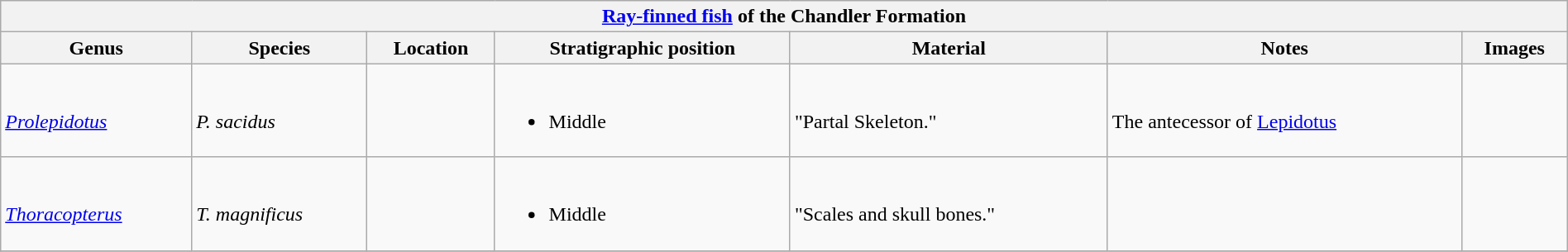<table class="wikitable" align="center" width="100%">
<tr>
<th colspan="7" align="center"><strong><a href='#'>Ray-finned fish</a> of the Chandler Formation </strong></th>
</tr>
<tr>
<th>Genus</th>
<th>Species</th>
<th>Location</th>
<th>Stratigraphic position</th>
<th>Material</th>
<th>Notes</th>
<th>Images</th>
</tr>
<tr>
<td><br><em><a href='#'>Prolepidotus</a></em></td>
<td><br><em>P. sacidus</em></td>
<td></td>
<td><br><ul><li>Middle</li></ul></td>
<td><br>"Partal Skeleton."</td>
<td><br>The antecessor of <a href='#'>Lepidotus</a></td>
<td></td>
</tr>
<tr>
<td><br><em><a href='#'>Thoracopterus</a></em></td>
<td><br><em>T. magnificus</em></td>
<td></td>
<td><br><ul><li>Middle</li></ul></td>
<td><br>"Scales and skull bones."</td>
<td></td>
<td></td>
</tr>
<tr>
</tr>
</table>
